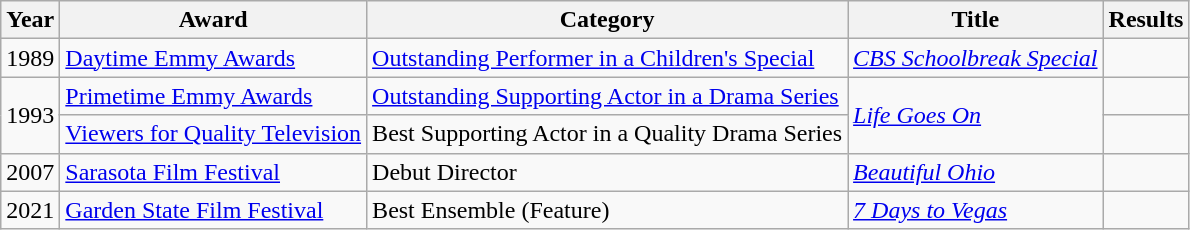<table class="wikitable">
<tr>
<th>Year</th>
<th>Award</th>
<th>Category</th>
<th>Title</th>
<th>Results</th>
</tr>
<tr>
<td>1989</td>
<td><a href='#'>Daytime Emmy Awards</a></td>
<td><a href='#'>Outstanding Performer in a Children's Special</a></td>
<td><em><a href='#'>CBS Schoolbreak Special</a></em></td>
<td></td>
</tr>
<tr>
<td rowspan="2">1993</td>
<td><a href='#'>Primetime Emmy Awards</a></td>
<td><a href='#'>Outstanding Supporting Actor in a Drama Series</a></td>
<td rowspan="2"><em><a href='#'>Life Goes On</a></em></td>
<td></td>
</tr>
<tr>
<td><a href='#'>Viewers for Quality Television</a></td>
<td>Best Supporting Actor in a Quality Drama Series</td>
<td></td>
</tr>
<tr>
<td>2007</td>
<td><a href='#'>Sarasota Film Festival</a></td>
<td>Debut Director</td>
<td><em><a href='#'>Beautiful Ohio</a></em></td>
<td></td>
</tr>
<tr>
<td>2021</td>
<td><a href='#'>Garden State Film Festival</a></td>
<td>Best Ensemble (Feature)</td>
<td><em><a href='#'>7 Days to Vegas</a></em></td>
<td></td>
</tr>
</table>
